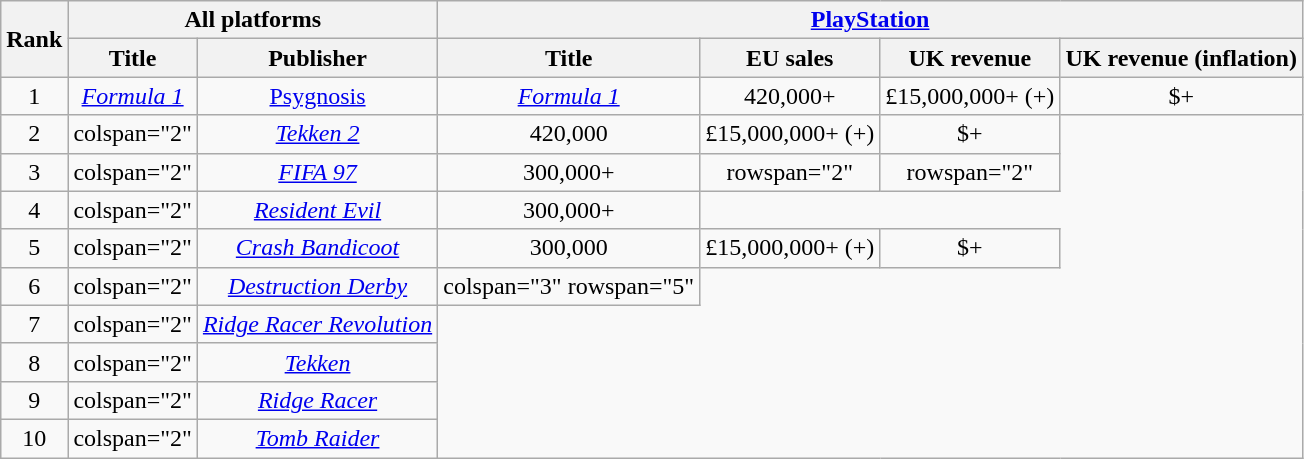<table class="wikitable sortable" style="text-align:center">
<tr>
<th rowspan="2">Rank</th>
<th colspan="2">All platforms</th>
<th colspan="4"><a href='#'>PlayStation</a></th>
</tr>
<tr>
<th>Title</th>
<th>Publisher</th>
<th>Title</th>
<th>EU sales</th>
<th>UK revenue</th>
<th>UK revenue (inflation)</th>
</tr>
<tr>
<td>1</td>
<td><em><a href='#'>Formula 1</a></em></td>
<td><a href='#'>Psygnosis</a></td>
<td><em><a href='#'>Formula 1</a></em></td>
<td>420,000+</td>
<td>£15,000,000+ (+)</td>
<td>$+</td>
</tr>
<tr>
<td>2</td>
<td>colspan="2" </td>
<td><em><a href='#'>Tekken 2</a></em></td>
<td>420,000</td>
<td>£15,000,000+ (+)</td>
<td>$+</td>
</tr>
<tr>
<td>3</td>
<td>colspan="2" </td>
<td><em><a href='#'>FIFA 97</a></em></td>
<td>300,000+</td>
<td>rowspan="2" </td>
<td>rowspan="2" </td>
</tr>
<tr>
<td>4</td>
<td>colspan="2" </td>
<td><em><a href='#'>Resident Evil</a></em></td>
<td>300,000+</td>
</tr>
<tr>
<td>5</td>
<td>colspan="2" </td>
<td><em><a href='#'>Crash Bandicoot</a></em></td>
<td>300,000</td>
<td>£15,000,000+ (+)</td>
<td>$+</td>
</tr>
<tr>
<td>6</td>
<td>colspan="2" </td>
<td><em><a href='#'>Destruction Derby</a></em></td>
<td>colspan="3" rowspan="5" </td>
</tr>
<tr>
<td>7</td>
<td>colspan="2" </td>
<td><em><a href='#'>Ridge Racer Revolution</a></em></td>
</tr>
<tr>
<td>8</td>
<td>colspan="2" </td>
<td><em><a href='#'>Tekken</a></em></td>
</tr>
<tr>
<td>9</td>
<td>colspan="2" </td>
<td><em><a href='#'>Ridge Racer</a></em></td>
</tr>
<tr>
<td>10</td>
<td>colspan="2" </td>
<td><em><a href='#'>Tomb Raider</a></em></td>
</tr>
</table>
